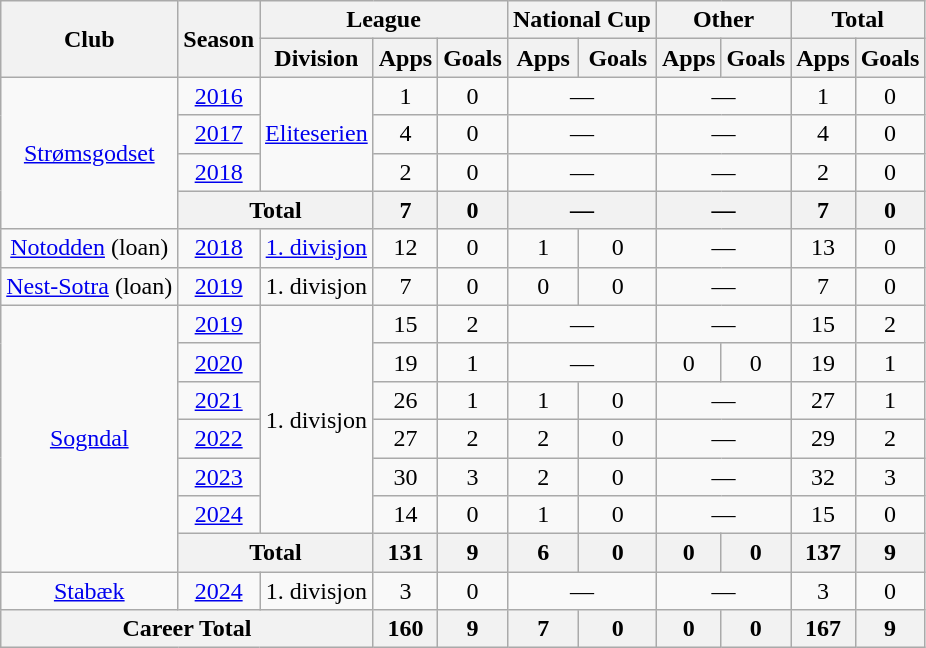<table class="wikitable" style="text-align: center">
<tr>
<th rowspan="2">Club</th>
<th rowspan="2">Season</th>
<th colspan="3">League</th>
<th colspan="2">National Cup</th>
<th colspan="2">Other</th>
<th colspan="2">Total</th>
</tr>
<tr>
<th>Division</th>
<th>Apps</th>
<th>Goals</th>
<th>Apps</th>
<th>Goals</th>
<th>Apps</th>
<th>Goals</th>
<th>Apps</th>
<th>Goals</th>
</tr>
<tr>
<td rowspan="4"><a href='#'>Strømsgodset</a></td>
<td><a href='#'>2016</a></td>
<td rowspan="3"><a href='#'>Eliteserien</a></td>
<td>1</td>
<td>0</td>
<td colspan="2">—</td>
<td colspan="2">—</td>
<td>1</td>
<td>0</td>
</tr>
<tr>
<td><a href='#'>2017</a></td>
<td>4</td>
<td>0</td>
<td colspan="2">—</td>
<td colspan="2">—</td>
<td>4</td>
<td>0</td>
</tr>
<tr>
<td><a href='#'>2018</a></td>
<td>2</td>
<td>0</td>
<td colspan="2">—</td>
<td colspan="2">—</td>
<td>2</td>
<td>0</td>
</tr>
<tr>
<th colspan="2">Total</th>
<th>7</th>
<th>0</th>
<th colspan="2">—</th>
<th colspan="2">—</th>
<th>7</th>
<th>0</th>
</tr>
<tr>
<td><a href='#'>Notodden</a> (loan)</td>
<td><a href='#'>2018</a></td>
<td><a href='#'>1. divisjon</a></td>
<td>12</td>
<td>0</td>
<td>1</td>
<td>0</td>
<td colspan="2">—</td>
<td>13</td>
<td>0</td>
</tr>
<tr>
<td><a href='#'>Nest-Sotra</a> (loan)</td>
<td><a href='#'>2019</a></td>
<td>1. divisjon</td>
<td>7</td>
<td>0</td>
<td>0</td>
<td>0</td>
<td colspan="2">—</td>
<td>7</td>
<td>0</td>
</tr>
<tr>
<td rowspan="7"><a href='#'>Sogndal</a></td>
<td><a href='#'>2019</a></td>
<td rowspan="6">1. divisjon</td>
<td>15</td>
<td>2</td>
<td colspan="2">—</td>
<td colspan="2">—</td>
<td>15</td>
<td>2</td>
</tr>
<tr>
<td><a href='#'>2020</a></td>
<td>19</td>
<td>1</td>
<td colspan="2">—</td>
<td>0</td>
<td>0</td>
<td>19</td>
<td>1</td>
</tr>
<tr>
<td><a href='#'>2021</a></td>
<td>26</td>
<td>1</td>
<td>1</td>
<td>0</td>
<td colspan="2">—</td>
<td>27</td>
<td>1</td>
</tr>
<tr>
<td><a href='#'>2022</a></td>
<td>27</td>
<td>2</td>
<td>2</td>
<td>0</td>
<td colspan="2">—</td>
<td>29</td>
<td>2</td>
</tr>
<tr>
<td><a href='#'>2023</a></td>
<td>30</td>
<td>3</td>
<td>2</td>
<td>0</td>
<td colspan="2">—</td>
<td>32</td>
<td>3</td>
</tr>
<tr>
<td><a href='#'>2024</a></td>
<td>14</td>
<td>0</td>
<td>1</td>
<td>0</td>
<td colspan="2">—</td>
<td>15</td>
<td>0</td>
</tr>
<tr>
<th colspan="2">Total</th>
<th>131</th>
<th>9</th>
<th>6</th>
<th>0</th>
<th>0</th>
<th>0</th>
<th>137</th>
<th>9</th>
</tr>
<tr>
<td><a href='#'>Stabæk</a></td>
<td><a href='#'>2024</a></td>
<td>1. divisjon</td>
<td>3</td>
<td>0</td>
<td colspan="2">—</td>
<td colspan="2">—</td>
<td>3</td>
<td>0</td>
</tr>
<tr>
<th colspan="3">Career Total</th>
<th>160</th>
<th>9</th>
<th>7</th>
<th>0</th>
<th>0</th>
<th>0</th>
<th>167</th>
<th>9</th>
</tr>
</table>
